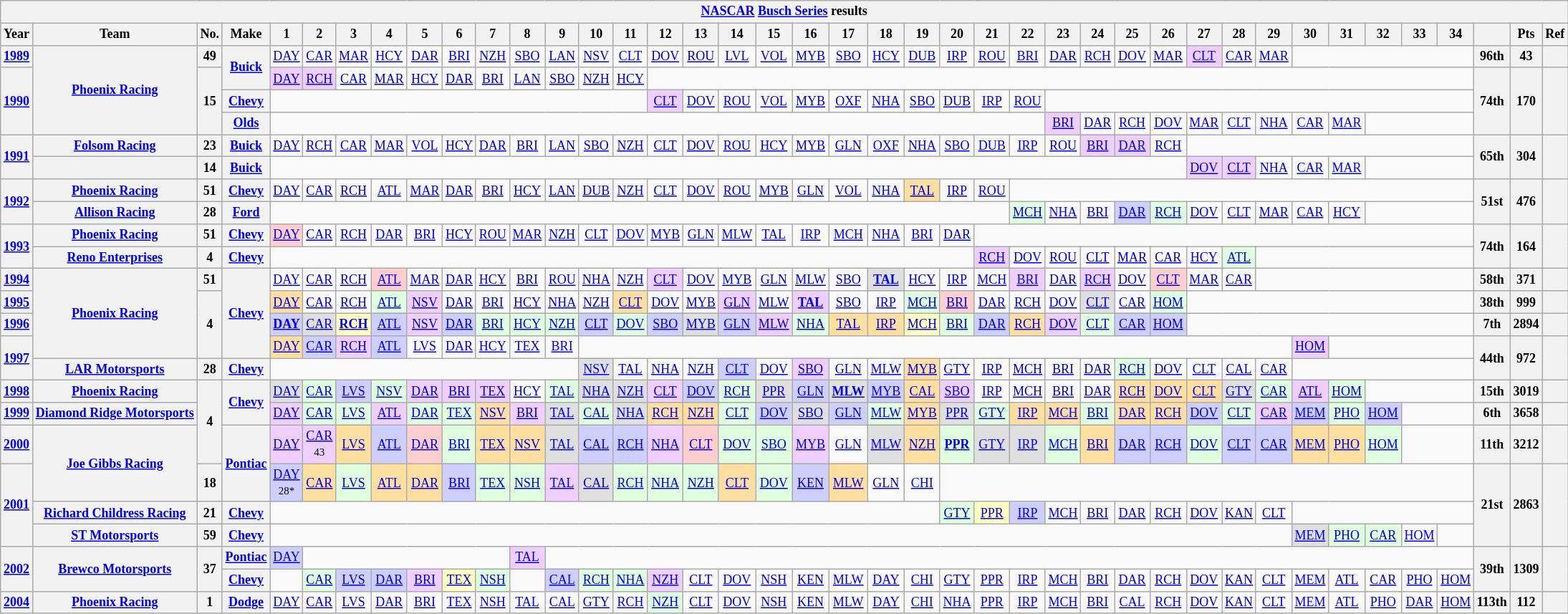<table class="wikitable" style="text-align:center; font-size:75%">
<tr>
<th colspan=42><a href='#'>NASCAR</a> <a href='#'>Busch Series</a> results</th>
</tr>
<tr>
<th>Year</th>
<th>Team</th>
<th>No.</th>
<th>Make</th>
<th>1</th>
<th>2</th>
<th>3</th>
<th>4</th>
<th>5</th>
<th>6</th>
<th>7</th>
<th>8</th>
<th>9</th>
<th>10</th>
<th>11</th>
<th>12</th>
<th>13</th>
<th>14</th>
<th>15</th>
<th>16</th>
<th>17</th>
<th>18</th>
<th>19</th>
<th>20</th>
<th>21</th>
<th>22</th>
<th>23</th>
<th>24</th>
<th>25</th>
<th>26</th>
<th>27</th>
<th>28</th>
<th>29</th>
<th>30</th>
<th>31</th>
<th>32</th>
<th>33</th>
<th>34</th>
<th></th>
<th>Pts</th>
<th>Ref</th>
</tr>
<tr>
<th><a href='#'>1989</a></th>
<th rowspan=4><a href='#'>Phoenix Racing</a></th>
<th>49</th>
<th rowspan=2><a href='#'>Buick</a></th>
<td><a href='#'>DAY</a></td>
<td><a href='#'>CAR</a></td>
<td><a href='#'>MAR</a></td>
<td><a href='#'>HCY</a></td>
<td><a href='#'>DAR</a></td>
<td><a href='#'>BRI</a></td>
<td><a href='#'>NZH</a></td>
<td><a href='#'>SBO</a></td>
<td><a href='#'>LAN</a></td>
<td><a href='#'>NSV</a></td>
<td><a href='#'>CLT</a></td>
<td><a href='#'>DOV</a></td>
<td><a href='#'>ROU</a></td>
<td><a href='#'>LVL</a></td>
<td><a href='#'>VOL</a></td>
<td><a href='#'>MYB</a></td>
<td><a href='#'>SBO</a></td>
<td><a href='#'>HCY</a></td>
<td><a href='#'>DUB</a></td>
<td><a href='#'>IRP</a></td>
<td><a href='#'>ROU</a></td>
<td><a href='#'>BRI</a></td>
<td><a href='#'>DAR</a></td>
<td><a href='#'>RCH</a></td>
<td><a href='#'>DOV</a></td>
<td><a href='#'>MAR</a></td>
<td style="background:#EFCFFF;"><a href='#'>CLT</a><br></td>
<td><a href='#'>CAR</a></td>
<td><a href='#'>MAR</a></td>
<td colspan=5></td>
<th>96th</th>
<th>43</th>
<th></th>
</tr>
<tr>
<th rowspan=3><a href='#'>1990</a></th>
<th rowspan=3>15</th>
<td style="background:#EFCFFF;"><a href='#'>DAY</a><br></td>
<td style="background:#EFCFFF;"><a href='#'>RCH</a><br></td>
<td><a href='#'>CAR</a></td>
<td><a href='#'>MAR</a></td>
<td><a href='#'>HCY</a></td>
<td><a href='#'>DAR</a></td>
<td><a href='#'>BRI</a></td>
<td><a href='#'>LAN</a></td>
<td><a href='#'>SBO</a></td>
<td><a href='#'>NZH</a></td>
<td><a href='#'>HCY</a></td>
<td colspan=23></td>
<th rowspan=3>74th</th>
<th rowspan=3>170</th>
<th rowspan=3></th>
</tr>
<tr>
<th><a href='#'>Chevy</a></th>
<td colspan=11></td>
<td style="background:#EFCFFF;"><a href='#'>CLT</a><br></td>
<td><a href='#'>DOV</a></td>
<td><a href='#'>ROU</a></td>
<td><a href='#'>VOL</a></td>
<td><a href='#'>MYB</a></td>
<td><a href='#'>OXF</a></td>
<td><a href='#'>NHA</a></td>
<td><a href='#'>SBO</a></td>
<td><a href='#'>DUB</a></td>
<td><a href='#'>IRP</a></td>
<td><a href='#'>ROU</a></td>
<td colspan=12></td>
</tr>
<tr>
<th><a href='#'>Olds</a></th>
<td colspan=22></td>
<td style="background:#EFCFFF;"><a href='#'>BRI</a><br></td>
<td><a href='#'>DAR</a></td>
<td><a href='#'>RCH</a></td>
<td><a href='#'>DOV</a></td>
<td><a href='#'>MAR</a></td>
<td><a href='#'>CLT</a></td>
<td><a href='#'>NHA</a></td>
<td><a href='#'>CAR</a></td>
<td><a href='#'>MAR</a></td>
<td colspan=3></td>
</tr>
<tr>
<th rowspan=2><a href='#'>1991</a></th>
<th><a href='#'>Folsom Racing</a></th>
<th>23</th>
<th><a href='#'>Buick</a></th>
<td><a href='#'>DAY</a></td>
<td><a href='#'>RCH</a></td>
<td><a href='#'>CAR</a></td>
<td><a href='#'>MAR</a></td>
<td><a href='#'>VOL</a></td>
<td><a href='#'>HCY</a></td>
<td><a href='#'>DAR</a></td>
<td><a href='#'>BRI</a></td>
<td><a href='#'>LAN</a></td>
<td><a href='#'>SBO</a></td>
<td><a href='#'>NZH</a></td>
<td><a href='#'>CLT</a></td>
<td><a href='#'>DOV</a></td>
<td><a href='#'>ROU</a></td>
<td><a href='#'>HCY</a></td>
<td><a href='#'>MYB</a></td>
<td><a href='#'>GLN</a></td>
<td><a href='#'>OXF</a></td>
<td><a href='#'>NHA</a></td>
<td><a href='#'>SBO</a></td>
<td><a href='#'>DUB</a></td>
<td><a href='#'>IRP</a></td>
<td><a href='#'>ROU</a></td>
<td style="background:#EFCFFF;"><a href='#'>BRI</a><br></td>
<td style="background:#EFCFFF;"><a href='#'>DAR</a><br></td>
<td><a href='#'>RCH</a></td>
<td colspan=8></td>
<th rowspan=2>65th</th>
<th rowspan=2>304</th>
<th rowspan=2></th>
</tr>
<tr>
<th></th>
<th>14</th>
<th><a href='#'>Buick</a></th>
<td colspan=26></td>
<td style="background:#EFCFFF;"><a href='#'>DOV</a><br></td>
<td style="background:#EFCFFF;"><a href='#'>CLT</a><br></td>
<td><a href='#'>NHA</a></td>
<td><a href='#'>CAR</a></td>
<td><a href='#'>MAR</a></td>
<td colspan=3></td>
</tr>
<tr>
<th rowspan=2><a href='#'>1992</a></th>
<th><a href='#'>Phoenix Racing</a></th>
<th>51</th>
<th><a href='#'>Chevy</a></th>
<td><a href='#'>DAY</a></td>
<td><a href='#'>CAR</a></td>
<td><a href='#'>RCH</a></td>
<td><a href='#'>ATL</a></td>
<td><a href='#'>MAR</a></td>
<td><a href='#'>DAR</a></td>
<td><a href='#'>BRI</a></td>
<td><a href='#'>HCY</a></td>
<td><a href='#'>LAN</a></td>
<td><a href='#'>DUB</a></td>
<td><a href='#'>NZH</a></td>
<td><a href='#'>CLT</a></td>
<td><a href='#'>DOV</a></td>
<td><a href='#'>ROU</a></td>
<td><a href='#'>MYB</a></td>
<td><a href='#'>GLN</a></td>
<td><a href='#'>VOL</a></td>
<td><a href='#'>NHA</a></td>
<td style="background:#FFDF9F;"><a href='#'>TAL</a><br></td>
<td><a href='#'>IRP</a></td>
<td><a href='#'>ROU</a></td>
<td colspan=13></td>
<th rowspan=2>51st</th>
<th rowspan=2>476</th>
<th rowspan=2></th>
</tr>
<tr>
<th><a href='#'>Allison Racing</a></th>
<th>28</th>
<th><a href='#'>Ford</a></th>
<td colspan=21></td>
<td style="background:#DFFFDF;"><a href='#'>MCH</a><br></td>
<td><a href='#'>NHA</a></td>
<td><a href='#'>BRI</a></td>
<td style="background:#CFCFFF;"><a href='#'>DAR</a><br></td>
<td style="background:#DFFFDF;"><a href='#'>RCH</a><br></td>
<td><a href='#'>DOV</a></td>
<td><a href='#'>CLT</a></td>
<td><a href='#'>MAR</a></td>
<td><a href='#'>CAR</a></td>
<td><a href='#'>HCY</a></td>
<td colspan=3></td>
</tr>
<tr>
<th rowspan=2><a href='#'>1993</a></th>
<th><a href='#'>Phoenix Racing</a></th>
<th>51</th>
<th><a href='#'>Chevy</a></th>
<td style="background:#FFCFCF;"><a href='#'>DAY</a><br></td>
<td><a href='#'>CAR</a></td>
<td><a href='#'>RCH</a></td>
<td><a href='#'>DAR</a></td>
<td><a href='#'>BRI</a></td>
<td><a href='#'>HCY</a></td>
<td><a href='#'>ROU</a></td>
<td><a href='#'>MAR</a></td>
<td><a href='#'>NZH</a></td>
<td><a href='#'>CLT</a></td>
<td><a href='#'>DOV</a></td>
<td><a href='#'>MYB</a></td>
<td><a href='#'>GLN</a></td>
<td><a href='#'>MLW</a></td>
<td><a href='#'>TAL</a></td>
<td><a href='#'>IRP</a></td>
<td><a href='#'>MCH</a></td>
<td><a href='#'>NHA</a></td>
<td><a href='#'>BRI</a></td>
<td><a href='#'>DAR</a></td>
<td colspan=14></td>
<th rowspan=2>74th</th>
<th rowspan=2>164</th>
<th rowspan=2></th>
</tr>
<tr>
<th><a href='#'>Reno Enterprises</a></th>
<th>4</th>
<th><a href='#'>Chevy</a></th>
<td colspan=20></td>
<td style="background:#EFCFFF;"><a href='#'>RCH</a><br></td>
<td><a href='#'>DOV</a></td>
<td><a href='#'>ROU</a></td>
<td><a href='#'>CLT</a></td>
<td><a href='#'>MAR</a></td>
<td><a href='#'>CAR</a></td>
<td><a href='#'>HCY</a></td>
<td style="background:#DFFFDF;"><a href='#'>ATL</a><br></td>
<td colspan=6></td>
</tr>
<tr>
<th><a href='#'>1994</a></th>
<th rowspan=4><a href='#'>Phoenix Racing</a></th>
<th>51</th>
<th rowspan=4><a href='#'>Chevy</a></th>
<td><a href='#'>DAY</a></td>
<td><a href='#'>CAR</a></td>
<td><a href='#'>RCH</a></td>
<td style="background:#FFCFCF;"><a href='#'>ATL</a><br></td>
<td><a href='#'>MAR</a></td>
<td><a href='#'>DAR</a></td>
<td><a href='#'>HCY</a></td>
<td><a href='#'>BRI</a></td>
<td><a href='#'>ROU</a></td>
<td><a href='#'>NHA</a></td>
<td><a href='#'>NZH</a></td>
<td style="background:#EFCFFF;"><a href='#'>CLT</a><br></td>
<td><a href='#'>DOV</a></td>
<td><a href='#'>MYB</a></td>
<td><a href='#'>GLN</a></td>
<td><a href='#'>MLW</a></td>
<td><a href='#'>SBO</a></td>
<td style="background:#DFDFDF;"><strong><a href='#'>TAL</a></strong><br></td>
<td><a href='#'>HCY</a></td>
<td><a href='#'>IRP</a></td>
<td><a href='#'>MCH</a></td>
<td style="background:#EFCFFF;"><a href='#'>BRI</a><br></td>
<td><a href='#'>DAR</a></td>
<td style="background:#EFCFFF;"><a href='#'>RCH</a><br></td>
<td><a href='#'>DOV</a></td>
<td style="background:#FFCFCF;"><a href='#'>CLT</a><br></td>
<td><a href='#'>MAR</a></td>
<td><a href='#'>CAR</a></td>
<td colspan=6></td>
<th>58th</th>
<th>371</th>
<th></th>
</tr>
<tr>
<th><a href='#'>1995</a></th>
<th rowspan=3>4</th>
<td style="background:#FFDF9F;"><a href='#'>DAY</a><br></td>
<td><a href='#'>CAR</a></td>
<td><a href='#'>RCH</a></td>
<td style="background:#DFFFDF;"><a href='#'>ATL</a><br></td>
<td style="background:#EFCFFF;"><a href='#'>NSV</a><br></td>
<td><a href='#'>DAR</a></td>
<td><a href='#'>BRI</a></td>
<td><a href='#'>HCY</a></td>
<td><a href='#'>NHA</a></td>
<td><a href='#'>NZH</a></td>
<td style="background:#FFDF9F;"><a href='#'>CLT</a><br></td>
<td><a href='#'>DOV</a></td>
<td><a href='#'>MYB</a></td>
<td style="background:#EFCFFF;"><a href='#'>GLN</a><br></td>
<td><a href='#'>MLW</a></td>
<td style="background:#EFCFFF;"><strong><a href='#'>TAL</a></strong><br></td>
<td><a href='#'>SBO</a></td>
<td><a href='#'>IRP</a></td>
<td style="background:#DFFFDF;"><a href='#'>MCH</a><br></td>
<td style="background:#FFCFCF;"><a href='#'>BRI</a><br></td>
<td><a href='#'>DAR</a></td>
<td><a href='#'>RCH</a></td>
<td><a href='#'>DOV</a></td>
<td style="background:#DFDFDF;"><a href='#'>CLT</a><br></td>
<td><a href='#'>CAR</a></td>
<td style="background:#DFFFDF;"><a href='#'>HOM</a><br></td>
<td colspan=8></td>
<th>38th</th>
<th>999</th>
<th></th>
</tr>
<tr>
<th><a href='#'>1996</a></th>
<td style="background:#CFCFFF;"><strong><a href='#'>DAY</a></strong><br></td>
<td style="background:#DFDFDF;"><a href='#'>CAR</a><br></td>
<td style="background:#FFFFBF;"><strong><a href='#'>RCH</a></strong><br></td>
<td style="background:#CFCFFF;"><a href='#'>ATL</a><br></td>
<td style="background:#EFCFFF;"><a href='#'>NSV</a><br></td>
<td style="background:#CFCFFF;"><a href='#'>DAR</a><br></td>
<td style="background:#DFFFDF;"><a href='#'>BRI</a><br></td>
<td style="background:#DFFFDF;"><a href='#'>HCY</a><br></td>
<td style="background:#DFFFDF;"><a href='#'>NZH</a><br></td>
<td style="background:#CFCFFF;"><a href='#'>CLT</a><br></td>
<td style="background:#DFFFDF;"><a href='#'>DOV</a><br></td>
<td style="background:#CFCFFF;"><a href='#'>SBO</a><br></td>
<td style="background:#DFDFDF;"><a href='#'>MYB</a><br></td>
<td style="background:#CFCFFF;"><a href='#'>GLN</a><br></td>
<td style="background:#EFCFFF;"><a href='#'>MLW</a><br></td>
<td style="background:#DFFFDF;"><a href='#'>NHA</a><br></td>
<td style="background:#FFDF9F;"><a href='#'>TAL</a><br></td>
<td style="background:#FFDF9F;"><a href='#'>IRP</a><br></td>
<td style="background:#FFFFBF;"><a href='#'>MCH</a><br></td>
<td style="background:#DFFFDF;"><a href='#'>BRI</a><br></td>
<td style="background:#CFCFFF;"><a href='#'>DAR</a><br></td>
<td style="background:#FFDF9F;"><a href='#'>RCH</a><br></td>
<td style="background:#EFCFFF;"><a href='#'>DOV</a><br></td>
<td style="background:#DFFFDF;"><a href='#'>CLT</a><br></td>
<td style="background:#CFCFFF;"><a href='#'>CAR</a><br></td>
<td style="background:#CFCFFF;"><a href='#'>HOM</a><br></td>
<td colspan=8></td>
<th>7th</th>
<th>2894</th>
<th></th>
</tr>
<tr>
<th rowspan=2><a href='#'>1997</a></th>
<td style="background:#FFDF9F;"><a href='#'>DAY</a><br></td>
<td style="background:#CFCFFF;"><a href='#'>CAR</a><br></td>
<td style="background:#EFCFFF;"><a href='#'>RCH</a><br></td>
<td style="background:#CFCFFF;"><a href='#'>ATL</a><br></td>
<td><a href='#'>LVS</a></td>
<td><a href='#'>DAR</a></td>
<td><a href='#'>HCY</a></td>
<td><a href='#'>TEX</a></td>
<td><a href='#'>BRI</a></td>
<td colspan=20></td>
<td style="background:#EFCFFF;"><a href='#'>HOM</a><br></td>
<td colspan=4></td>
<th rowspan=2>44th</th>
<th rowspan=2>972</th>
<th rowspan=2></th>
</tr>
<tr>
<th><a href='#'>LAR Motorsports</a></th>
<th>28</th>
<th><a href='#'>Chevy</a></th>
<td colspan=9></td>
<td style="background:#DFDFDF;"><a href='#'>NSV</a><br></td>
<td><a href='#'>TAL</a></td>
<td><a href='#'>NHA</a></td>
<td><a href='#'>NZH</a></td>
<td style="background:#CFCFFF;"><a href='#'>CLT</a><br></td>
<td><a href='#'>DOV</a></td>
<td style="background:#EFCFFF;"><a href='#'>SBO</a><br></td>
<td><a href='#'>GLN</a></td>
<td><a href='#'>MLW</a></td>
<td style="background:#FFDF9F;"><a href='#'>MYB</a><br></td>
<td><a href='#'>GTY</a></td>
<td><a href='#'>IRP</a></td>
<td><a href='#'>MCH</a></td>
<td><a href='#'>BRI</a></td>
<td><a href='#'>DAR</a></td>
<td style="background:#DFFFDF;"><a href='#'>RCH</a><br></td>
<td><a href='#'>DOV</a></td>
<td><a href='#'>CLT</a></td>
<td><a href='#'>CAL</a></td>
<td><a href='#'>CAR</a></td>
<td colspan=5></td>
</tr>
<tr>
<th><a href='#'>1998</a></th>
<th><a href='#'>Phoenix Racing</a></th>
<th rowspan=3>4</th>
<th rowspan=2><a href='#'>Chevy</a></th>
<td style="background:#DFDFDF;"><a href='#'>DAY</a><br></td>
<td style="background:#DFFFDF;"><a href='#'>CAR</a><br></td>
<td style="background:#CFCFFF;"><a href='#'>LVS</a><br></td>
<td style="background:#DFFFDF;"><a href='#'>NSV</a><br></td>
<td style="background:#EFCFFF;"><a href='#'>DAR</a><br></td>
<td style="background:#EFCFFF;"><a href='#'>BRI</a><br></td>
<td style="background:#EFCFFF;"><a href='#'>TEX</a><br></td>
<td><a href='#'>HCY</a></td>
<td style="background:#DFFFDF;"><a href='#'>TAL</a><br></td>
<td style="background:#DFDFDF;"><a href='#'>NHA</a><br></td>
<td style="background:#DFDFDF;"><a href='#'>NZH</a><br></td>
<td style="background:#EFCFFF;"><a href='#'>CLT</a><br></td>
<td style="background:#CFCFFF;"><a href='#'>DOV</a><br></td>
<td style="background:#DFFFDF;"><a href='#'>RCH</a><br></td>
<td style="background:#DFDFDF;"><a href='#'>PPR</a><br></td>
<td style="background:#CFCFFF;"><a href='#'>GLN</a><br></td>
<td style="background:#DFDFDF;"><strong><a href='#'>MLW</a></strong><br></td>
<td style="background:#CFCFFF;"><a href='#'>MYB</a><br></td>
<td style="background:#FFDF9F;"><a href='#'>CAL</a><br></td>
<td style="background:#EFCFFF;"><a href='#'>SBO</a><br></td>
<td><a href='#'>IRP</a></td>
<td><a href='#'>MCH</a></td>
<td><a href='#'>BRI</a></td>
<td><a href='#'>DAR</a></td>
<td style="background:#FFDF9F;"><a href='#'>RCH</a><br></td>
<td style="background:#FFDF9F;"><a href='#'>DOV</a><br></td>
<td style="background:#FFDF9F;"><a href='#'>CLT</a><br></td>
<td style="background:#DFDFDF;"><a href='#'>GTY</a><br></td>
<td style="background:#DFFFDF;"><a href='#'>CAR</a><br></td>
<td style="background:#EFCFFF;"><a href='#'>ATL</a><br></td>
<td style="background:#DFFFDF;"><a href='#'>HOM</a><br></td>
<td colspan=3></td>
<th>15th</th>
<th>3019</th>
<th></th>
</tr>
<tr>
<th><a href='#'>1999</a></th>
<th nowrap><a href='#'>Diamond Ridge Motorsports</a></th>
<td style="background:#EFCFFF;"><a href='#'>DAY</a><br></td>
<td style="background:#DFFFDF;"><a href='#'>CAR</a><br></td>
<td style="background:#DFFFDF;"><a href='#'>LVS</a><br></td>
<td style="background:#EFCFFF;"><a href='#'>ATL</a><br></td>
<td style="background:#DFFFDF;"><a href='#'>DAR</a><br></td>
<td style="background:#DFFFDF;"><a href='#'>TEX</a><br></td>
<td style="background:#FFDF9F;"><a href='#'>NSV</a><br></td>
<td style="background:#EFCFFF;"><a href='#'>BRI</a><br></td>
<td style="background:#DFDFDF;"><a href='#'>TAL</a><br></td>
<td style="background:#DFFFDF;"><a href='#'>CAL</a><br></td>
<td style="background:#DFDFDF;"><a href='#'>NHA</a><br></td>
<td style="background:#FFDF9F;"><a href='#'>RCH</a><br></td>
<td style="background:#FFDF9F;"><a href='#'>NZH</a><br></td>
<td style="background:#DFFFDF;"><a href='#'>CLT</a><br></td>
<td style="background:#CFCFFF;"><a href='#'>DOV</a><br></td>
<td style="background:#DFDFDF;"><a href='#'>SBO</a><br></td>
<td style="background:#CFCFFF;"><a href='#'>GLN</a><br></td>
<td style="background:#DFFFDF;"><a href='#'>MLW</a><br></td>
<td style="background:#FFDF9F;"><a href='#'>MYB</a><br></td>
<td style="background:#DFDFDF;"><a href='#'>PPR</a><br></td>
<td style="background:#DFFFDF;"><a href='#'>GTY</a><br></td>
<td style="background:#FFDF9F;"><a href='#'>IRP</a><br></td>
<td style="background:#FFDF9F;"><a href='#'>MCH</a><br></td>
<td style="background:#DFFFDF;"><a href='#'>BRI</a><br></td>
<td style="background:#FFDF9F;"><a href='#'>DAR</a><br></td>
<td style="background:#FFDF9F;"><a href='#'>RCH</a><br></td>
<td style="background:#CFCFFF;"><a href='#'>DOV</a><br></td>
<td style="background:#DFFFDF;"><a href='#'>CLT</a><br></td>
<td style="background:#EFCFFF;"><a href='#'>CAR</a><br></td>
<td style="background:#CFCFFF;"><a href='#'>MEM</a><br></td>
<td style="background:#DFFFDF;"><a href='#'>PHO</a><br></td>
<td style="background:#CFCFFF;"><a href='#'>HOM</a><br></td>
<td colspan=2></td>
<th>6th</th>
<th>3658</th>
<th></th>
</tr>
<tr>
<th><a href='#'>2000</a></th>
<th rowspan=2><a href='#'>Joe Gibbs Racing</a></th>
<th rowspan=2><a href='#'>Pontiac</a></th>
<td style="background:#EFCFFF;"><a href='#'>DAY</a><br></td>
<td style="background:#EFCFFF;"><a href='#'>CAR</a><br><small>43</small></td>
<td style="background:#FFDF9F;"><a href='#'>LVS</a><br></td>
<td style="background:#CFCFFF;"><a href='#'>ATL</a><br></td>
<td style="background:#FFCFCF;"><a href='#'>DAR</a><br></td>
<td style="background:#DFFFDF;"><a href='#'>BRI</a><br></td>
<td style="background:#FFDF9F;"><a href='#'>TEX</a><br></td>
<td style="background:#FFDF9F;"><a href='#'>NSV</a><br></td>
<td style="background:#DFDFDF;"><a href='#'>TAL</a><br></td>
<td style="background:#CFCFFF;"><a href='#'>CAL</a><br></td>
<td style="background:#CFCFFF;"><a href='#'>RCH</a><br></td>
<td style="background:#EFCFFF;"><a href='#'>NHA</a><br></td>
<td style="background:#FFCFCF;"><a href='#'>CLT</a><br></td>
<td style="background:#DFFFDF;"><a href='#'>DOV</a><br></td>
<td style="background:#DFFFDF;"><a href='#'>SBO</a><br></td>
<td style="background:#EFCFFF;"><a href='#'>MYB</a><br></td>
<td><a href='#'>GLN</a></td>
<td style="background:#DFDFDF;"><a href='#'>MLW</a><br></td>
<td style="background:#FFDF9F;"><a href='#'>NZH</a><br></td>
<td style="background:#DFFFDF;"><strong><a href='#'>PPR</a></strong><br></td>
<td style="background:#DFDFDF;"><a href='#'>GTY</a><br></td>
<td style="background:#DFDFDF;"><a href='#'>IRP</a><br></td>
<td style="background:#DFFFDF;"><a href='#'>MCH</a><br></td>
<td style="background:#FFDF9F;"><a href='#'>BRI</a><br></td>
<td style="background:#CFCFFF;"><a href='#'>DAR</a><br></td>
<td style="background:#CFCFFF;"><a href='#'>RCH</a><br></td>
<td style="background:#DFFFDF;"><a href='#'>DOV</a><br></td>
<td style="background:#CFCFFF;"><a href='#'>CLT</a><br></td>
<td style="background:#CFCFFF;"><a href='#'>CAR</a><br></td>
<td style="background:#FFDF9F;"><a href='#'>MEM</a><br></td>
<td style="background:#FFDF9F;"><a href='#'>PHO</a><br></td>
<td style="background:#DFFFDF;"><a href='#'>HOM</a><br></td>
<td colspan=2></td>
<th>11th</th>
<th>3212</th>
<th></th>
</tr>
<tr>
<th rowspan=3><a href='#'>2001</a></th>
<th>18</th>
<td style="background:#CFCFFF;"><a href='#'>DAY</a><br><small>28*</small></td>
<td style="background:#FFDF9F;"><a href='#'>CAR</a><br></td>
<td style="background:#DFFFDF;"><a href='#'>LVS</a><br></td>
<td style="background:#FFDF9F;"><a href='#'>ATL</a><br></td>
<td style="background:#FFDF9F;"><a href='#'>DAR</a><br></td>
<td style="background:#CFCFFF;"><a href='#'>BRI</a><br></td>
<td style="background:#DFFFDF;"><a href='#'>TEX</a><br></td>
<td style="background:#DFFFDF;"><a href='#'>NSH</a><br></td>
<td style="background:#EFCFFF;"><a href='#'>TAL</a><br></td>
<td style="background:#DFDFDF;"><a href='#'>CAL</a><br></td>
<td style="background:#DFFFDF;"><a href='#'>RCH</a><br></td>
<td style="background:#DFFFDF;"><a href='#'>NHA</a><br></td>
<td style="background:#DFFFDF;"><a href='#'>NZH</a><br></td>
<td style="background:#FFDF9F;"><a href='#'>CLT</a><br></td>
<td style="background:#DFFFDF;"><a href='#'>DOV</a><br></td>
<td style="background:#CFCFFF;"><a href='#'>KEN</a><br></td>
<td style="background:#FFDF9F;"><a href='#'>MLW</a><br></td>
<td><a href='#'>GLN</a></td>
<td><a href='#'>CHI</a></td>
<td colspan=15></td>
<th rowspan=3>21st</th>
<th rowspan=3>2863</th>
<th rowspan=3></th>
</tr>
<tr>
<th><a href='#'>Richard Childress Racing</a></th>
<th>21</th>
<th><a href='#'>Chevy</a></th>
<td colspan=19></td>
<td style="background:#DFFFDF;"><a href='#'>GTY</a><br></td>
<td style="background:#FFFFBF;"><a href='#'>PPR</a><br></td>
<td style="background:#CFCFFF;"><a href='#'>IRP</a><br></td>
<td><a href='#'>MCH</a></td>
<td><a href='#'>BRI</a></td>
<td><a href='#'>DAR</a></td>
<td><a href='#'>RCH</a></td>
<td><a href='#'>DOV</a></td>
<td><a href='#'>KAN</a></td>
<td><a href='#'>CLT</a></td>
<td colspan=5></td>
</tr>
<tr>
<th><a href='#'>ST Motorsports</a></th>
<th>59</th>
<th><a href='#'>Chevy</a></th>
<td colspan=29></td>
<td style="background:#DFDFDF;"><a href='#'>MEM</a><br></td>
<td style="background:#DFFFDF;"><a href='#'>PHO</a><br></td>
<td style="background:#DFFFDF;"><a href='#'>CAR</a><br></td>
<td><a href='#'>HOM</a></td>
<td></td>
</tr>
<tr>
<th rowspan=2><a href='#'>2002</a></th>
<th rowspan=2><a href='#'>Brewco Motorsports</a></th>
<th rowspan=2>37</th>
<th><a href='#'>Pontiac</a></th>
<td style="background:#CFCFFF;"><a href='#'>DAY</a><br></td>
<td colspan=6></td>
<td style="background:#EFCFFF;"><a href='#'>TAL</a><br></td>
<td colspan=26></td>
<th rowspan=2>39th</th>
<th rowspan=2>1309</th>
<th rowspan=2></th>
</tr>
<tr>
<th><a href='#'>Chevy</a></th>
<td></td>
<td style="background:#DFFFDF;"><a href='#'>CAR</a><br></td>
<td style="background:#CFCFFF;"><a href='#'>LVS</a><br></td>
<td style="background:#CFCFFF;"><a href='#'>DAR</a><br></td>
<td style="background:#EFCFFF;"><a href='#'>BRI</a><br></td>
<td style="background:#FFFFBF;"><a href='#'>TEX</a><br></td>
<td style="background:#DFFFDF;"><a href='#'>NSH</a><br></td>
<td></td>
<td style="background:#CFCFFF;"><a href='#'>CAL</a><br></td>
<td style="background:#DFFFDF;"><a href='#'>RCH</a><br></td>
<td style="background:#DFFFDF;"><a href='#'>NHA</a><br></td>
<td style="background:#EFCFFF;"><a href='#'>NZH</a><br></td>
<td><a href='#'>CLT</a></td>
<td><a href='#'>DOV</a></td>
<td><a href='#'>NSH</a></td>
<td><a href='#'>KEN</a></td>
<td><a href='#'>MLW</a></td>
<td><a href='#'>DAY</a></td>
<td><a href='#'>CHI</a></td>
<td><a href='#'>GTY</a></td>
<td><a href='#'>PPR</a></td>
<td><a href='#'>IRP</a></td>
<td><a href='#'>MCH</a></td>
<td><a href='#'>BRI</a></td>
<td><a href='#'>DAR</a></td>
<td><a href='#'>RCH</a></td>
<td><a href='#'>DOV</a></td>
<td><a href='#'>KAN</a></td>
<td><a href='#'>CLT</a></td>
<td><a href='#'>MEM</a></td>
<td><a href='#'>ATL</a></td>
<td><a href='#'>CAR</a></td>
<td><a href='#'>PHO</a></td>
<td><a href='#'>HOM</a></td>
</tr>
<tr>
<th><a href='#'>2004</a></th>
<th><a href='#'>Phoenix Racing</a></th>
<th>1</th>
<th><a href='#'>Dodge</a></th>
<td><a href='#'>DAY</a></td>
<td><a href='#'>CAR</a></td>
<td><a href='#'>LVS</a></td>
<td><a href='#'>DAR</a></td>
<td><a href='#'>BRI</a></td>
<td><a href='#'>TEX</a></td>
<td><a href='#'>NSH</a></td>
<td><a href='#'>TAL</a></td>
<td><a href='#'>CAL</a></td>
<td><a href='#'>GTY</a></td>
<td><a href='#'>RCH</a></td>
<td style="background:#DFFFDF;"><a href='#'>NZH</a><br></td>
<td><a href='#'>CLT</a></td>
<td><a href='#'>DOV</a></td>
<td><a href='#'>NSH</a></td>
<td><a href='#'>KEN</a></td>
<td><a href='#'>MLW</a></td>
<td><a href='#'>DAY</a></td>
<td><a href='#'>CHI</a></td>
<td><a href='#'>NHA</a></td>
<td><a href='#'>PPR</a></td>
<td><a href='#'>IRP</a></td>
<td><a href='#'>MCH</a></td>
<td><a href='#'>BRI</a></td>
<td><a href='#'>CAL</a></td>
<td><a href='#'>RCH</a></td>
<td><a href='#'>DOV</a></td>
<td><a href='#'>KAN</a></td>
<td><a href='#'>CLT</a></td>
<td><a href='#'>MEM</a></td>
<td><a href='#'>ATL</a></td>
<td><a href='#'>PHO</a></td>
<td><a href='#'>DAR</a></td>
<td><a href='#'>HOM</a></td>
<th>113th</th>
<th>112</th>
<th></th>
</tr>
</table>
